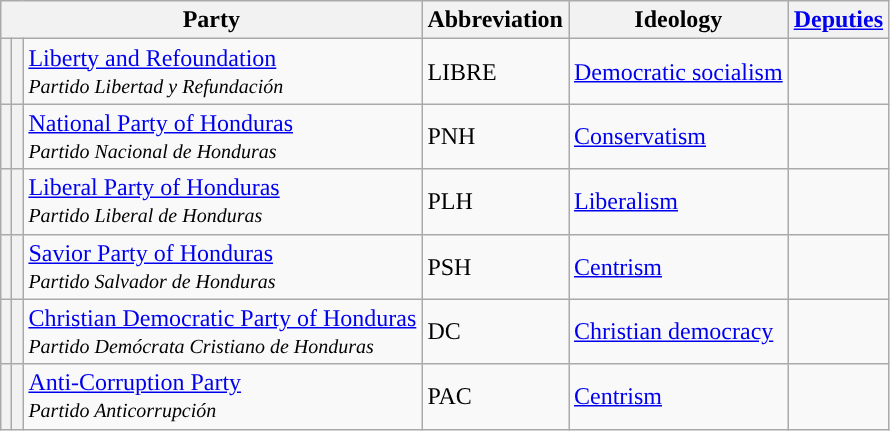<table class="wikitable sortable">
<tr>
<th colspan=3>Party</th>
<th>Abbreviation</th>
<th>Ideology</th>
<th><a href='#'>Deputies</a></th>
</tr>
<tr>
<th></th>
<th style="background-color:"></th>
<td><a href='#'>Liberty and Refoundation</a><br><small><em>Partido Libertad y Refundación</em></small></td>
<td>LIBRE</td>
<td><a href='#'>Democratic socialism</a></td>
<td></td>
</tr>
<tr>
<th></th>
<th style="background-color:"></th>
<td><a href='#'>National Party of Honduras</a><br><small><em>Partido Nacional de Honduras</em></small></td>
<td>PNH</td>
<td><a href='#'>Conservatism</a></td>
<td></td>
</tr>
<tr>
<th></th>
<th style="background-color:"></th>
<td><a href='#'>Liberal Party of Honduras</a><br><small><em>Partido Liberal de Honduras</em></small></td>
<td>PLH</td>
<td><a href='#'>Liberalism</a></td>
<td></td>
</tr>
<tr>
<th></th>
<th style="background-color:"></th>
<td><a href='#'>Savior Party of Honduras</a><br><small><em>Partido Salvador de Honduras</em></small></td>
<td>PSH</td>
<td><a href='#'>Centrism</a></td>
<td></td>
</tr>
<tr>
<th></th>
<th style="background-color:"></th>
<td><a href='#'>Christian Democratic Party of Honduras</a><br><small><em>Partido Demócrata Cristiano de Honduras</em></small></td>
<td>DC</td>
<td><a href='#'>Christian democracy</a></td>
<td></td>
</tr>
<tr>
<th></th>
<th style="background-color:"></th>
<td><a href='#'>Anti-Corruption Party</a><br><small><em>Partido Anticorrupción</em></small></td>
<td>PAC</td>
<td><a href='#'>Centrism</a></td>
<td></td>
</tr>
</table>
